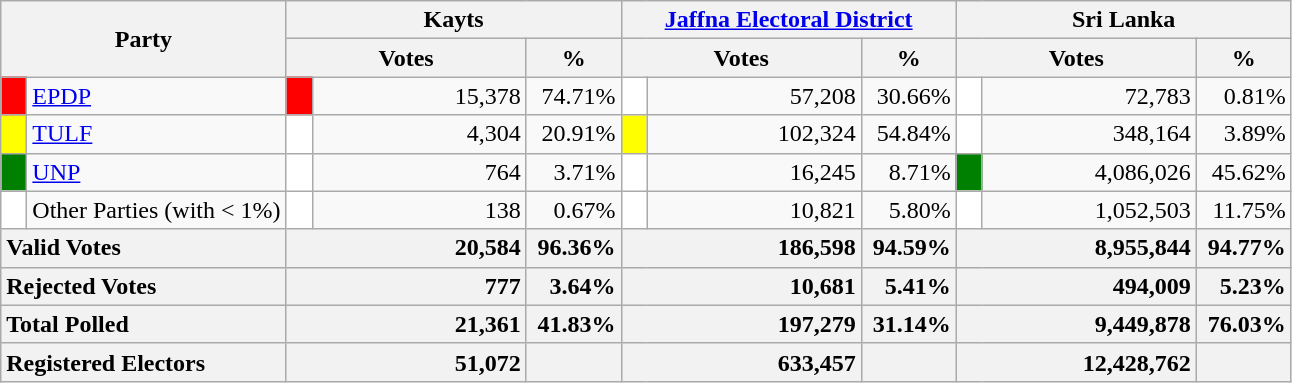<table class="wikitable">
<tr>
<th colspan="2" width="144px"rowspan="2">Party</th>
<th colspan="3" width="216px">Kayts</th>
<th colspan="3" width="216px"><a href='#'>Jaffna Electoral District</a></th>
<th colspan="3" width="216px">Sri Lanka</th>
</tr>
<tr>
<th colspan="2" width="144px">Votes</th>
<th>%</th>
<th colspan="2" width="144px">Votes</th>
<th>%</th>
<th colspan="2" width="144px">Votes</th>
<th>%</th>
</tr>
<tr>
<td style="background-color:red;" width="10px"></td>
<td style="text-align:left;"><a href='#'>EPDP</a></td>
<td style="background-color:red;" width="10px"></td>
<td style="text-align:right;">15,378</td>
<td style="text-align:right;">74.71%</td>
<td style="background-color:white;" width="10px"></td>
<td style="text-align:right;">57,208</td>
<td style="text-align:right;">30.66%</td>
<td style="background-color:white;" width="10px"></td>
<td style="text-align:right;">72,783</td>
<td style="text-align:right;">0.81%</td>
</tr>
<tr>
<td style="background-color:yellow;" width="10px"></td>
<td style="text-align:left;"><a href='#'>TULF</a></td>
<td style="background-color:white;" width="10px"></td>
<td style="text-align:right;">4,304</td>
<td style="text-align:right;">20.91%</td>
<td style="background-color:yellow;" width="10px"></td>
<td style="text-align:right;">102,324</td>
<td style="text-align:right;">54.84%</td>
<td style="background-color:white;" width="10px"></td>
<td style="text-align:right;">348,164</td>
<td style="text-align:right;">3.89%</td>
</tr>
<tr>
<td style="background-color:green;" width="10px"></td>
<td style="text-align:left;"><a href='#'>UNP</a></td>
<td style="background-color:white;" width="10px"></td>
<td style="text-align:right;">764</td>
<td style="text-align:right;">3.71%</td>
<td style="background-color:white;" width="10px"></td>
<td style="text-align:right;">16,245</td>
<td style="text-align:right;">8.71%</td>
<td style="background-color:green;" width="10px"></td>
<td style="text-align:right;">4,086,026</td>
<td style="text-align:right;">45.62%</td>
</tr>
<tr>
<td style="background-color:white;" width="10px"></td>
<td style="text-align:left;">Other Parties (with < 1%)</td>
<td style="background-color:white;" width="10px"></td>
<td style="text-align:right;">138</td>
<td style="text-align:right;">0.67%</td>
<td style="background-color:white;" width="10px"></td>
<td style="text-align:right;">10,821</td>
<td style="text-align:right;">5.80%</td>
<td style="background-color:white;" width="10px"></td>
<td style="text-align:right;">1,052,503</td>
<td style="text-align:right;">11.75%</td>
</tr>
<tr>
<th colspan="2" width="144px"style="text-align:left;">Valid Votes</th>
<th style="text-align:right;"colspan="2" width="144px">20,584</th>
<th style="text-align:right;">96.36%</th>
<th style="text-align:right;"colspan="2" width="144px">186,598</th>
<th style="text-align:right;">94.59%</th>
<th style="text-align:right;"colspan="2" width="144px">8,955,844</th>
<th style="text-align:right;">94.77%</th>
</tr>
<tr>
<th colspan="2" width="144px"style="text-align:left;">Rejected Votes</th>
<th style="text-align:right;"colspan="2" width="144px">777</th>
<th style="text-align:right;">3.64%</th>
<th style="text-align:right;"colspan="2" width="144px">10,681</th>
<th style="text-align:right;">5.41%</th>
<th style="text-align:right;"colspan="2" width="144px">494,009</th>
<th style="text-align:right;">5.23%</th>
</tr>
<tr>
<th colspan="2" width="144px"style="text-align:left;">Total Polled</th>
<th style="text-align:right;"colspan="2" width="144px">21,361</th>
<th style="text-align:right;">41.83%</th>
<th style="text-align:right;"colspan="2" width="144px">197,279</th>
<th style="text-align:right;">31.14%</th>
<th style="text-align:right;"colspan="2" width="144px">9,449,878</th>
<th style="text-align:right;">76.03%</th>
</tr>
<tr>
<th colspan="2" width="144px"style="text-align:left;">Registered Electors</th>
<th style="text-align:right;"colspan="2" width="144px">51,072</th>
<th></th>
<th style="text-align:right;"colspan="2" width="144px">633,457</th>
<th></th>
<th style="text-align:right;"colspan="2" width="144px">12,428,762</th>
<th></th>
</tr>
</table>
